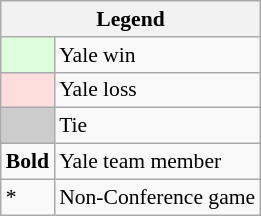<table class="wikitable" style="font-size:90%">
<tr>
<th colspan=2>Legend</th>
</tr>
<tr>
<td style="background:#ddffdd;"> </td>
<td>Yale win</td>
</tr>
<tr>
<td style="background:#ffdddd;"> </td>
<td>Yale loss</td>
</tr>
<tr>
<td style="background:#cccccc;"> </td>
<td>Tie</td>
</tr>
<tr>
<td><strong>Bold</strong></td>
<td>Yale team member</td>
</tr>
<tr>
<td>*</td>
<td>Non-Conference game</td>
</tr>
</table>
